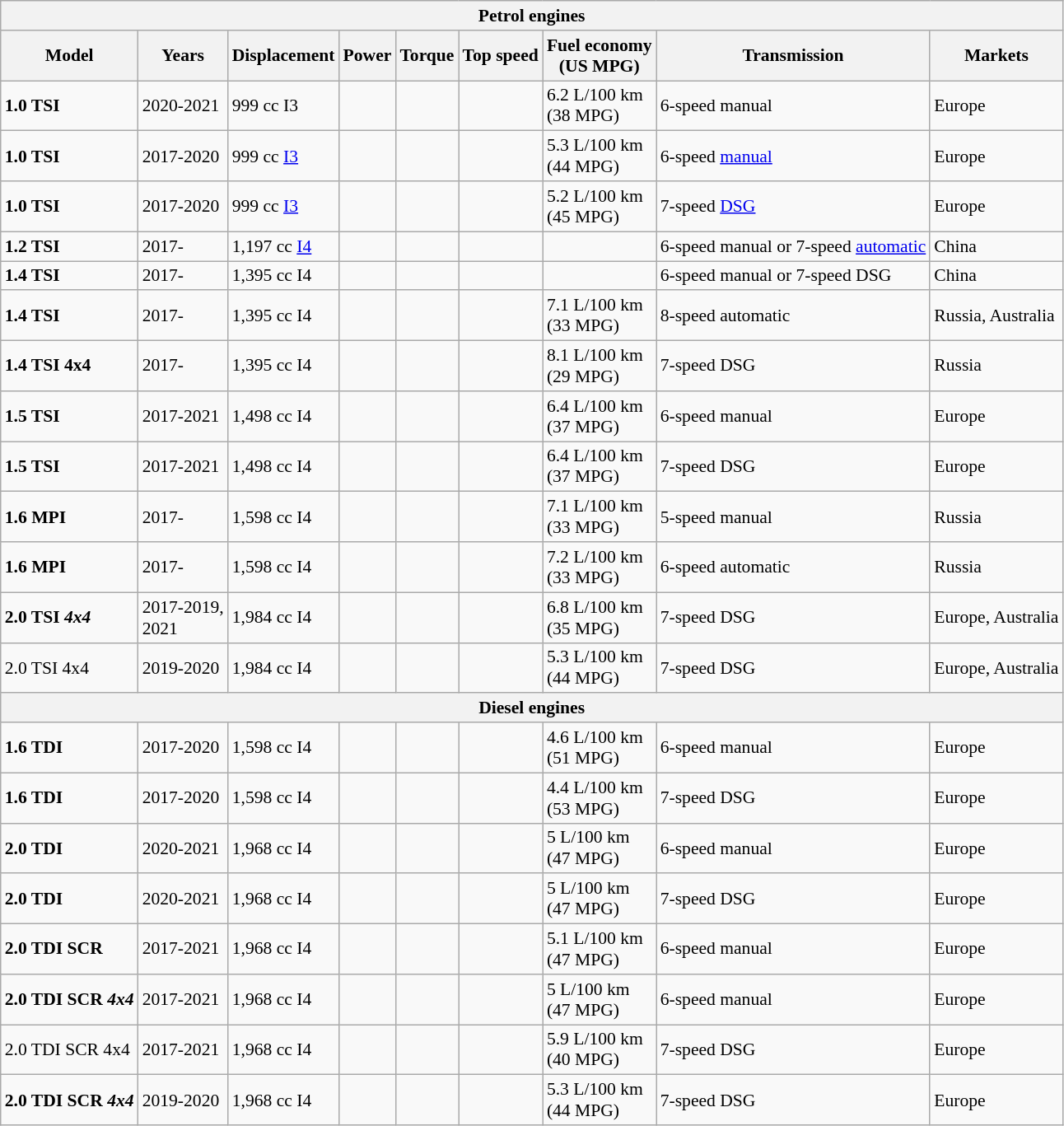<table class="wikitable" style="text-align:left; font-size:90%;">
<tr>
<th colspan="9">Petrol engines</th>
</tr>
<tr>
<th>Model</th>
<th>Years</th>
<th>Displacement</th>
<th>Power</th>
<th>Torque</th>
<th>Top speed</th>
<th>Fuel economy<br>(US MPG)</th>
<th>Transmission</th>
<th>Markets</th>
</tr>
<tr>
<td><strong>1.0 TSI</strong></td>
<td>2020-2021</td>
<td>999 cc I3</td>
<td></td>
<td></td>
<td></td>
<td>6.2 L/100 km<br>(38 MPG)</td>
<td>6-speed manual</td>
<td>Europe</td>
</tr>
<tr>
<td><strong>1.0 TSI</strong></td>
<td>2017-2020</td>
<td>999 cc <a href='#'>I3</a></td>
<td></td>
<td></td>
<td></td>
<td>5.3 L/100 km<br>(44 MPG)</td>
<td>6-speed <a href='#'>manual</a></td>
<td>Europe</td>
</tr>
<tr>
<td><strong>1.0 TSI</strong></td>
<td>2017-2020</td>
<td>999 cc <a href='#'>I3</a></td>
<td></td>
<td></td>
<td></td>
<td>5.2 L/100 km<br>(45 MPG)</td>
<td>7-speed <a href='#'>DSG</a></td>
<td>Europe</td>
</tr>
<tr>
<td><strong>1.2 TSI</strong></td>
<td>2017-</td>
<td>1,197 cc <a href='#'>I4</a></td>
<td></td>
<td></td>
<td></td>
<td></td>
<td>6-speed manual or 7-speed <a href='#'>automatic</a></td>
<td>China</td>
</tr>
<tr>
<td><strong>1.4 TSI</strong></td>
<td>2017-</td>
<td>1,395 cc I4</td>
<td></td>
<td></td>
<td></td>
<td></td>
<td>6-speed manual or 7-speed DSG</td>
<td>China</td>
</tr>
<tr>
<td><strong>1.4 TSI</strong></td>
<td>2017-</td>
<td>1,395 cc I4</td>
<td></td>
<td></td>
<td></td>
<td>7.1 L/100 km<br>(33 MPG)</td>
<td>8-speed automatic</td>
<td>Russia, Australia</td>
</tr>
<tr>
<td><strong>1.4 TSI 4x4</strong></td>
<td>2017-</td>
<td>1,395 cc I4</td>
<td></td>
<td></td>
<td></td>
<td>8.1 L/100 km<br>(29 MPG)</td>
<td>7-speed DSG</td>
<td>Russia</td>
</tr>
<tr>
<td><strong>1.5 TSI</strong></td>
<td>2017-2021</td>
<td>1,498 cc I4</td>
<td></td>
<td></td>
<td></td>
<td>6.4 L/100 km<br>(37 MPG)</td>
<td>6-speed manual</td>
<td>Europe</td>
</tr>
<tr>
<td><strong>1.5 TSI</strong></td>
<td>2017-2021</td>
<td>1,498 cc I4</td>
<td></td>
<td></td>
<td></td>
<td>6.4 L/100 km<br>(37 MPG)</td>
<td>7-speed DSG</td>
<td>Europe</td>
</tr>
<tr>
<td><strong>1.6 MPI</strong></td>
<td>2017-</td>
<td>1,598 cc I4</td>
<td></td>
<td></td>
<td></td>
<td>7.1 L/100 km<br>(33 MPG)</td>
<td>5-speed manual</td>
<td>Russia</td>
</tr>
<tr>
<td><strong>1.6 MPI</strong></td>
<td>2017-</td>
<td>1,598 cc I4</td>
<td></td>
<td></td>
<td></td>
<td>7.2 L/100 km<br>(33 MPG)</td>
<td>6-speed automatic</td>
<td>Russia</td>
</tr>
<tr>
<td><strong>2.0 TSI <em>4x4<strong><em></td>
<td>2017-2019,<br>2021</td>
<td>1,984 cc I4</td>
<td></td>
<td></td>
<td></td>
<td>6.8 L/100 km<br>(35 MPG)</td>
<td>7-speed DSG</td>
<td>Europe, Australia</td>
</tr>
<tr>
<td></strong>2.0 TSI </em>4x4</em></strong></td>
<td>2019-2020</td>
<td>1,984 cc I4</td>
<td></td>
<td></td>
<td></td>
<td>5.3 L/100 km<br>(44 MPG)</td>
<td>7-speed DSG</td>
<td>Europe, Australia</td>
</tr>
<tr>
<th colspan="9">Diesel engines</th>
</tr>
<tr>
<td><strong>1.6 TDI</strong></td>
<td>2017-2020</td>
<td>1,598 cc I4</td>
<td></td>
<td></td>
<td></td>
<td>4.6 L/100 km<br>(51 MPG)</td>
<td>6-speed manual</td>
<td>Europe</td>
</tr>
<tr>
<td><strong>1.6 TDI</strong></td>
<td>2017-2020</td>
<td>1,598 cc I4</td>
<td></td>
<td></td>
<td></td>
<td>4.4 L/100 km<br>(53 MPG)</td>
<td>7-speed DSG</td>
<td>Europe</td>
</tr>
<tr>
<td><strong>2.0 TDI</strong></td>
<td>2020-2021</td>
<td>1,968 cc I4</td>
<td></td>
<td><br></td>
<td></td>
<td>5 L/100 km<br>(47 MPG)</td>
<td>6-speed manual</td>
<td>Europe</td>
</tr>
<tr>
<td><strong>2.0 TDI</strong></td>
<td>2020-2021</td>
<td>1,968 cc I4</td>
<td></td>
<td></td>
<td></td>
<td>5 L/100 km<br>(47 MPG)</td>
<td>7-speed DSG</td>
<td>Europe</td>
</tr>
<tr>
<td><strong>2.0 TDI SCR</strong></td>
<td>2017-2021</td>
<td>1,968 cc I4</td>
<td></td>
<td></td>
<td></td>
<td>5.1 L/100 km<br>(47 MPG)</td>
<td>6-speed manual</td>
<td>Europe</td>
</tr>
<tr>
<td><strong>2.0 TDI SCR <em>4x4<strong><em></td>
<td>2017-2021</td>
<td>1,968 cc I4</td>
<td></td>
<td></td>
<td></td>
<td>5 L/100 km<br>(47 MPG)</td>
<td>6-speed manual</td>
<td>Europe</td>
</tr>
<tr>
<td></strong>2.0 TDI SCR </em>4x4</em></strong></td>
<td>2017-2021</td>
<td>1,968 cc I4</td>
<td></td>
<td></td>
<td></td>
<td>5.9 L/100 km<br>(40 MPG)</td>
<td>7-speed DSG</td>
<td>Europe</td>
</tr>
<tr>
<td><strong>2.0 TDI SCR <em>4x4<strong><em></td>
<td>2019-2020</td>
<td>1,968 cc I4</td>
<td></td>
<td></td>
<td></td>
<td>5.3 L/100 km<br>(44 MPG)</td>
<td>7-speed DSG</td>
<td>Europe</td>
</tr>
</table>
